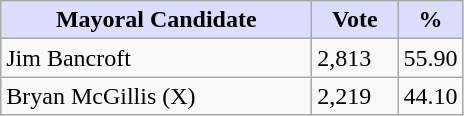<table class="wikitable">
<tr>
<th style="background:#ddf; width:200px;">Mayoral Candidate </th>
<th style="background:#ddf; width:50px;">Vote</th>
<th style="background:#ddf; width:30px;">%</th>
</tr>
<tr>
<td>Jim Bancroft</td>
<td>2,813</td>
<td>55.90</td>
</tr>
<tr>
<td>Bryan McGillis (X)</td>
<td>2,219</td>
<td>44.10</td>
</tr>
</table>
